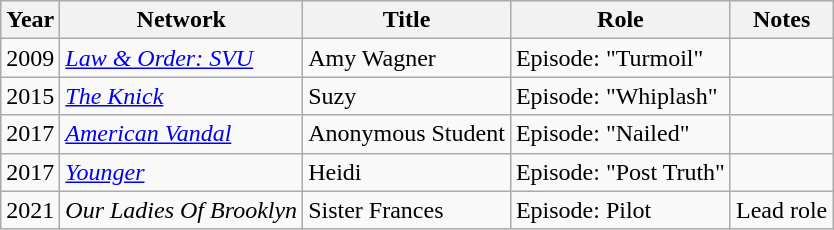<table class="wikitable sortable">
<tr>
<th>Year</th>
<th>Network</th>
<th>Title</th>
<th>Role</th>
<th>Notes</th>
</tr>
<tr>
<td>2009</td>
<td><em><a href='#'>Law & Order: SVU</a></em></td>
<td>Amy Wagner</td>
<td>Episode: "Turmoil"</td>
<td></td>
</tr>
<tr>
<td>2015</td>
<td><em><a href='#'>The Knick</a></em></td>
<td>Suzy</td>
<td>Episode: "Whiplash"</td>
<td></td>
</tr>
<tr>
<td>2017</td>
<td><em><a href='#'>American Vandal</a></em></td>
<td>Anonymous Student</td>
<td>Episode: "Nailed"</td>
<td></td>
</tr>
<tr>
<td>2017</td>
<td><em><a href='#'>Younger</a></em></td>
<td>Heidi</td>
<td>Episode: "Post Truth"</td>
<td></td>
</tr>
<tr>
<td>2021</td>
<td><em>Our Ladies Of Brooklyn</em></td>
<td>Sister Frances</td>
<td>Episode: Pilot</td>
<td>Lead role</td>
</tr>
</table>
